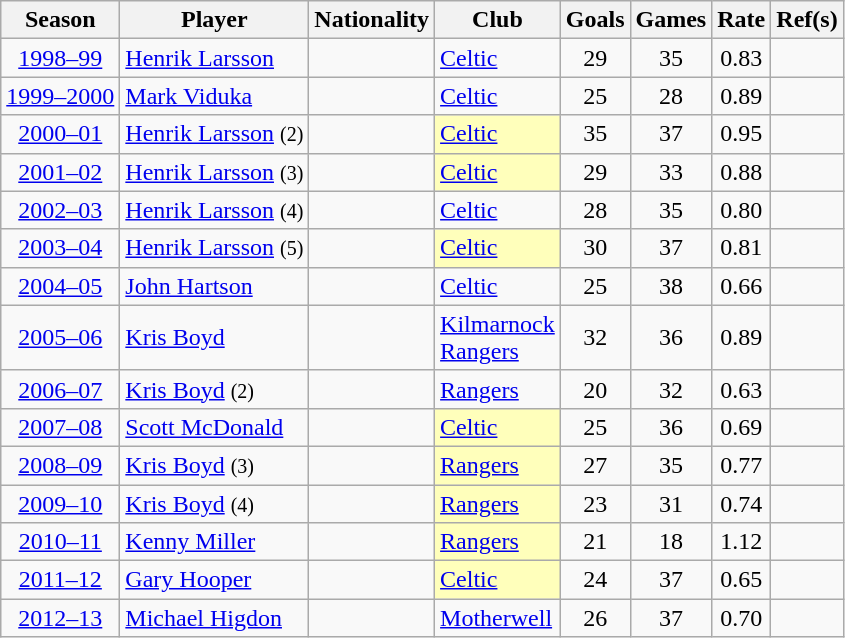<table class="wikitable sortable plainrowheaders">
<tr>
<th scope="col">Season</th>
<th scope="col">Player</th>
<th scope="col">Nationality</th>
<th scope="col">Club</th>
<th scope="col">Goals</th>
<th scope="col">Games</th>
<th scope="col">Rate</th>
<th scope="col" class="unsortable">Ref(s)</th>
</tr>
<tr>
<td style="text-align:center"><a href='#'>1998–99</a></td>
<td><a href='#'>Henrik Larsson</a></td>
<td></td>
<td><a href='#'>Celtic</a></td>
<td style="text-align:center">29</td>
<td style="text-align:center">35</td>
<td style="text-align:center">0.83</td>
<td></td>
</tr>
<tr>
<td style="text-align:center"><a href='#'>1999–2000</a></td>
<td><a href='#'>Mark Viduka</a></td>
<td></td>
<td><a href='#'>Celtic</a></td>
<td style="text-align:center">25</td>
<td style="text-align:center">28</td>
<td style="text-align:center">0.89</td>
<td></td>
</tr>
<tr>
<td style="text-align:center"><a href='#'>2000–01</a></td>
<td><a href='#'>Henrik Larsson</a> <small>(2)</small></td>
<td></td>
<td scope="row" style="background:#ffb"><a href='#'>Celtic</a></td>
<td style="text-align:center">35</td>
<td style="text-align:center">37</td>
<td style="text-align:center">0.95</td>
<td></td>
</tr>
<tr>
<td style="text-align:center"><a href='#'>2001–02</a></td>
<td><a href='#'>Henrik Larsson</a> <small>(3)</small></td>
<td></td>
<td scope="row" style="background:#ffb"><a href='#'>Celtic</a></td>
<td style="text-align:center">29</td>
<td style="text-align:center">33</td>
<td style="text-align:center">0.88</td>
<td></td>
</tr>
<tr>
<td style="text-align:center"><a href='#'>2002–03</a></td>
<td><a href='#'>Henrik Larsson</a> <small>(4)</small></td>
<td></td>
<td><a href='#'>Celtic</a></td>
<td style="text-align:center">28</td>
<td style="text-align:center">35</td>
<td style="text-align:center">0.80</td>
<td></td>
</tr>
<tr>
<td style="text-align:center"><a href='#'>2003–04</a></td>
<td><a href='#'>Henrik Larsson</a> <small>(5)</small></td>
<td></td>
<td scope="row" style="background:#ffb"><a href='#'>Celtic</a></td>
<td style="text-align:center">30</td>
<td style="text-align:center">37</td>
<td style="text-align:center">0.81</td>
<td></td>
</tr>
<tr>
<td style="text-align:center"><a href='#'>2004–05</a></td>
<td><a href='#'>John Hartson</a></td>
<td></td>
<td><a href='#'>Celtic</a></td>
<td style="text-align:center">25</td>
<td style="text-align:center">38</td>
<td style="text-align:center">0.66</td>
<td></td>
</tr>
<tr>
<td style="text-align:center"><a href='#'>2005–06</a></td>
<td><a href='#'>Kris Boyd</a></td>
<td></td>
<td><a href='#'>Kilmarnock</a><br><a href='#'>Rangers</a></td>
<td style="text-align:center">32</td>
<td style="text-align:center">36</td>
<td style="text-align:center">0.89</td>
<td></td>
</tr>
<tr>
<td style="text-align:center"><a href='#'>2006–07</a></td>
<td><a href='#'>Kris Boyd</a> <small>(2)</small></td>
<td></td>
<td><a href='#'>Rangers</a></td>
<td style="text-align:center">20</td>
<td style="text-align:center">32</td>
<td style="text-align:center">0.63</td>
<td></td>
</tr>
<tr>
<td style="text-align:center"><a href='#'>2007–08</a></td>
<td><a href='#'>Scott McDonald</a></td>
<td></td>
<td scope="row" style="background:#ffb"><a href='#'>Celtic</a></td>
<td style="text-align:center">25</td>
<td style="text-align:center">36</td>
<td style="text-align:center">0.69</td>
<td></td>
</tr>
<tr>
<td style="text-align:center"><a href='#'>2008–09</a></td>
<td><a href='#'>Kris Boyd</a> <small>(3)</small></td>
<td></td>
<td scope="row" style="background:#ffb"><a href='#'>Rangers</a></td>
<td style="text-align:center">27</td>
<td style="text-align:center">35</td>
<td style="text-align:center">0.77</td>
<td></td>
</tr>
<tr>
<td style="text-align:center"><a href='#'>2009–10</a></td>
<td><a href='#'>Kris Boyd</a> <small>(4)</small></td>
<td></td>
<td scope="row" style="background:#ffb"><a href='#'>Rangers</a></td>
<td style="text-align:center">23</td>
<td style="text-align:center">31</td>
<td style="text-align:center">0.74</td>
<td></td>
</tr>
<tr>
<td style="text-align:center"><a href='#'>2010–11</a></td>
<td><a href='#'>Kenny Miller</a></td>
<td></td>
<td scope="row" style="background:#ffb"><a href='#'>Rangers</a></td>
<td style="text-align:center">21</td>
<td style="text-align:center">18</td>
<td style="text-align:center">1.12</td>
<td></td>
</tr>
<tr>
<td style="text-align:center"><a href='#'>2011–12</a></td>
<td><a href='#'>Gary Hooper</a></td>
<td></td>
<td scope="row" style="background:#ffb"><a href='#'>Celtic</a></td>
<td style="text-align:center">24</td>
<td style="text-align:center">37</td>
<td style="text-align:center">0.65</td>
<td></td>
</tr>
<tr>
<td style="text-align:center"><a href='#'>2012–13</a></td>
<td><a href='#'>Michael Higdon</a></td>
<td></td>
<td><a href='#'>Motherwell</a></td>
<td style="text-align:center">26</td>
<td style="text-align:center">37</td>
<td style="text-align:center">0.70</td>
<td></td>
</tr>
</table>
